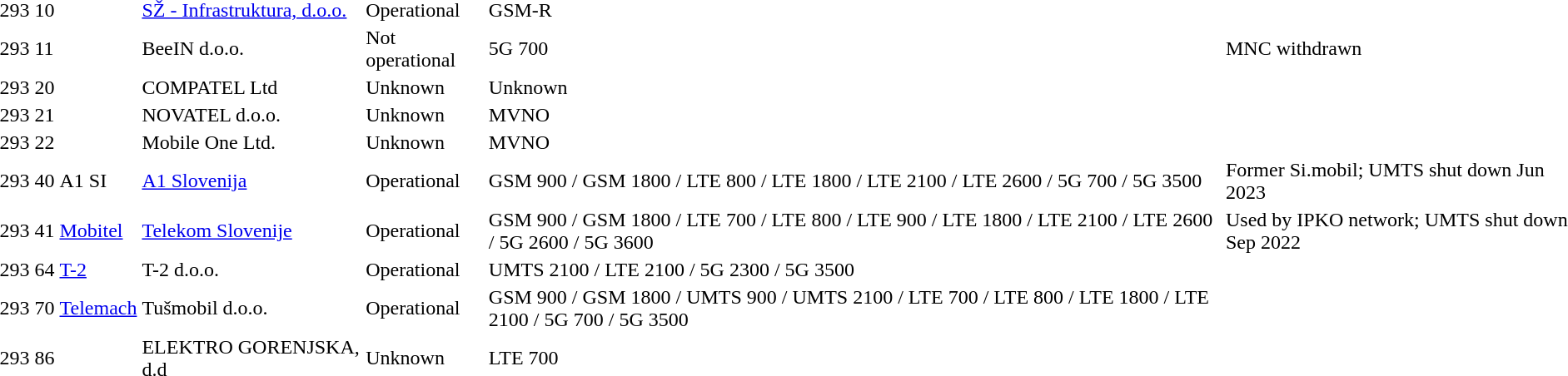<table>
<tr>
<td>293</td>
<td>10</td>
<td></td>
<td><a href='#'>SŽ - Infrastruktura, d.o.o.</a></td>
<td>Operational</td>
<td>GSM-R</td>
<td></td>
</tr>
<tr>
<td>293</td>
<td>11</td>
<td></td>
<td>BeeIN d.o.o.</td>
<td>Not operational</td>
<td>5G 700</td>
<td> MNC withdrawn</td>
</tr>
<tr>
<td>293</td>
<td>20</td>
<td></td>
<td>COMPATEL Ltd</td>
<td>Unknown</td>
<td>Unknown</td>
<td></td>
</tr>
<tr>
<td>293</td>
<td>21</td>
<td></td>
<td>NOVATEL d.o.o.</td>
<td>Unknown</td>
<td>MVNO</td>
<td></td>
</tr>
<tr>
<td>293</td>
<td>22</td>
<td></td>
<td>Mobile One Ltd.</td>
<td>Unknown</td>
<td>MVNO</td>
<td></td>
</tr>
<tr>
<td>293</td>
<td>40</td>
<td>A1 SI</td>
<td><a href='#'>A1 Slovenija</a></td>
<td>Operational</td>
<td>GSM 900 / GSM 1800 / LTE 800 / LTE 1800 / LTE 2100 / LTE 2600 / 5G 700 / 5G 3500</td>
<td>Former Si.mobil; UMTS shut down Jun 2023</td>
</tr>
<tr>
<td>293</td>
<td>41</td>
<td><a href='#'>Mobitel</a></td>
<td><a href='#'>Telekom Slovenije</a></td>
<td>Operational</td>
<td>GSM 900 / GSM 1800  / LTE 700 / LTE 800 / LTE 900 / LTE 1800 / LTE 2100  / LTE 2600 / 5G 2600 / 5G 3600</td>
<td>Used by IPKO network; UMTS shut down Sep 2022</td>
</tr>
<tr>
<td>293</td>
<td>64</td>
<td><a href='#'>T-2</a></td>
<td>T-2 d.o.o.</td>
<td>Operational</td>
<td>UMTS 2100 / LTE 2100 / 5G 2300 / 5G 3500</td>
<td></td>
</tr>
<tr>
<td>293</td>
<td>70</td>
<td><a href='#'>Telemach</a></td>
<td>Tušmobil d.o.o.</td>
<td>Operational</td>
<td>GSM 900 / GSM 1800 / UMTS 900 / UMTS 2100 / LTE 700 / LTE 800 / LTE 1800 / LTE 2100 / 5G 700 / 5G 3500</td>
<td></td>
</tr>
<tr>
<td>293</td>
<td>86</td>
<td></td>
<td>ELEKTRO GORENJSKA, d.d</td>
<td>Unknown</td>
<td>LTE 700</td>
<td></td>
</tr>
</table>
